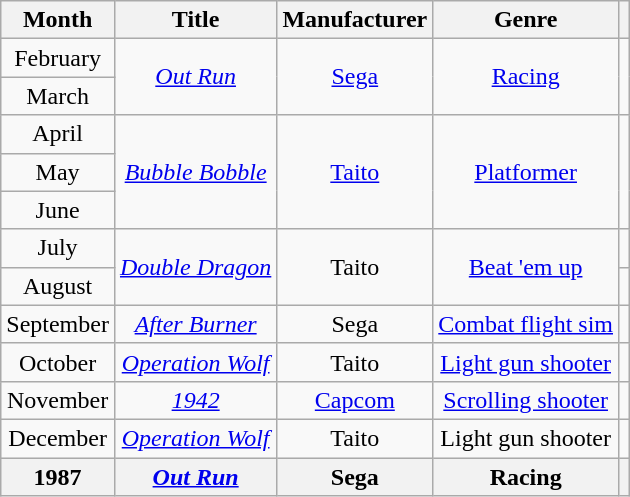<table class="wikitable sortable" style="text-align:center">
<tr>
<th>Month</th>
<th>Title</th>
<th>Manufacturer</th>
<th>Genre</th>
<th class="unsortable"></th>
</tr>
<tr>
<td>February</td>
<td rowspan="2"><em><a href='#'>Out Run</a></em></td>
<td rowspan="2"><a href='#'>Sega</a></td>
<td rowspan="2"><a href='#'>Racing</a></td>
<td rowspan="2"></td>
</tr>
<tr>
<td>March</td>
</tr>
<tr>
<td>April</td>
<td rowspan="3"><em><a href='#'>Bubble Bobble</a></em></td>
<td rowspan="3"><a href='#'>Taito</a></td>
<td rowspan="3"><a href='#'>Platformer</a></td>
<td rowspan="3"></td>
</tr>
<tr>
<td>May</td>
</tr>
<tr>
<td>June</td>
</tr>
<tr>
<td>July</td>
<td rowspan="2"><em><a href='#'>Double Dragon</a></em></td>
<td rowspan="2">Taito</td>
<td rowspan="2"><a href='#'>Beat 'em up</a></td>
<td></td>
</tr>
<tr>
<td>August</td>
<td></td>
</tr>
<tr>
<td>September</td>
<td><em><a href='#'>After Burner</a></em></td>
<td>Sega</td>
<td><a href='#'>Combat flight sim</a></td>
<td></td>
</tr>
<tr>
<td>October</td>
<td><em><a href='#'>Operation Wolf</a></em></td>
<td>Taito</td>
<td><a href='#'>Light gun shooter</a></td>
<td></td>
</tr>
<tr>
<td>November</td>
<td><em><a href='#'>1942</a></em></td>
<td><a href='#'>Capcom</a></td>
<td><a href='#'>Scrolling shooter</a></td>
<td></td>
</tr>
<tr>
<td>December</td>
<td><em><a href='#'>Operation Wolf</a></em></td>
<td>Taito</td>
<td>Light gun shooter</td>
<td></td>
</tr>
<tr>
<th>1987</th>
<th><em><a href='#'>Out Run</a></em></th>
<th>Sega</th>
<th>Racing</th>
<th></th>
</tr>
</table>
